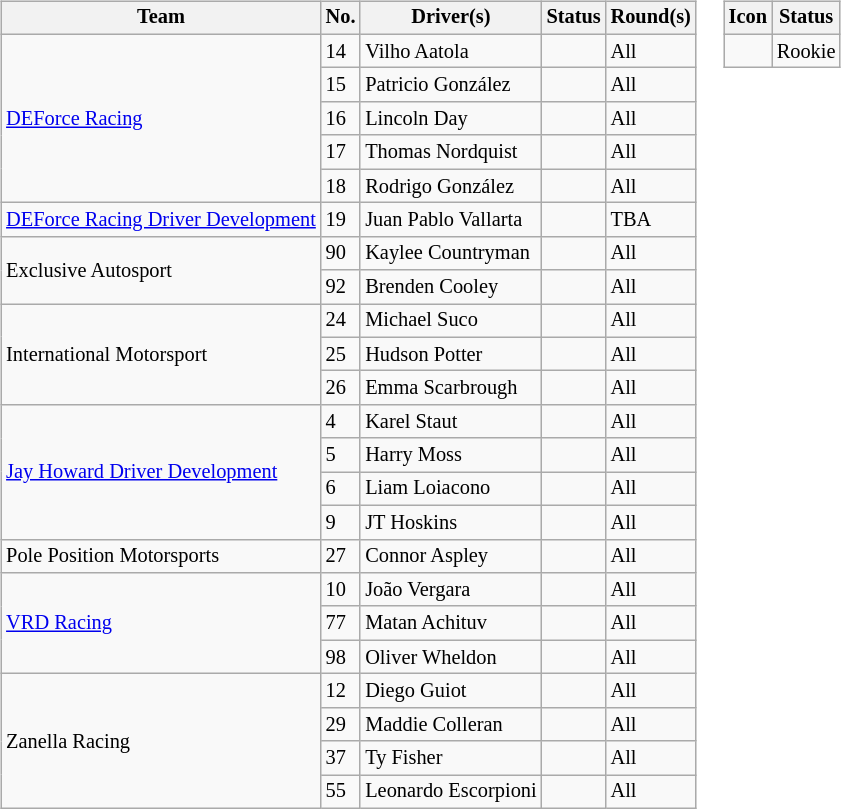<table>
<tr>
<td><br><table class="wikitable" style="font-size: 85%">
<tr>
<th>Team</th>
<th>No.</th>
<th class="unsortable">Driver(s)</th>
<th>Status</th>
<th>Round(s)</th>
</tr>
<tr>
<td rowspan="5"> <a href='#'>DEForce Racing</a></td>
<td>14</td>
<td> Vilho Aatola</td>
<td align="center"></td>
<td>All</td>
</tr>
<tr>
<td>15</td>
<td> Patricio González</td>
<td></td>
<td>All</td>
</tr>
<tr>
<td>16</td>
<td> Lincoln Day</td>
<td></td>
<td>All</td>
</tr>
<tr>
<td>17</td>
<td> Thomas Nordquist</td>
<td align=center></td>
<td>All</td>
</tr>
<tr>
<td>18</td>
<td> Rodrigo González</td>
<td></td>
<td>All</td>
</tr>
<tr>
<td> <a href='#'>DEForce Racing Driver Development</a></td>
<td>19</td>
<td> Juan Pablo Vallarta</td>
<td align=center></td>
<td>TBA</td>
</tr>
<tr>
<td rowspan="2"> Exclusive Autosport</td>
<td>90</td>
<td> Kaylee Countryman</td>
<td align="center"></td>
<td>All</td>
</tr>
<tr>
<td>92</td>
<td> Brenden Cooley</td>
<td align="center"></td>
<td>All</td>
</tr>
<tr>
<td rowspan="3"> International Motorsport</td>
<td>24</td>
<td> Michael Suco</td>
<td></td>
<td>All</td>
</tr>
<tr>
<td>25</td>
<td> Hudson Potter</td>
<td></td>
<td>All</td>
</tr>
<tr>
<td>26</td>
<td> Emma Scarbrough</td>
<td align="center"></td>
<td>All</td>
</tr>
<tr>
<td rowspan="4"> <a href='#'>Jay Howard Driver Development</a></td>
<td>4</td>
<td> Karel Staut</td>
<td align="center"></td>
<td>All</td>
</tr>
<tr>
<td>5</td>
<td> Harry Moss</td>
<td align="center"></td>
<td>All</td>
</tr>
<tr>
<td>6</td>
<td> Liam Loiacono</td>
<td align="center"></td>
<td>All</td>
</tr>
<tr>
<td>9</td>
<td> JT Hoskins</td>
<td align="center"></td>
<td>All</td>
</tr>
<tr>
<td> Pole Position Motorsports</td>
<td>27</td>
<td> Connor Aspley</td>
<td align="center"></td>
<td>All</td>
</tr>
<tr>
<td rowspan="3"> <a href='#'>VRD Racing</a></td>
<td>10</td>
<td> João Vergara</td>
<td align="center"></td>
<td>All</td>
</tr>
<tr>
<td>77</td>
<td> Matan Achituv</td>
<td align="center"></td>
<td>All</td>
</tr>
<tr>
<td>98</td>
<td> Oliver Wheldon</td>
<td align="center"></td>
<td>All</td>
</tr>
<tr>
<td rowspan="4"> Zanella Racing</td>
<td>12</td>
<td> Diego Guiot</td>
<td></td>
<td>All</td>
</tr>
<tr>
<td>29</td>
<td> Maddie Colleran</td>
<td align="center"></td>
<td>All</td>
</tr>
<tr>
<td>37</td>
<td> Ty Fisher</td>
<td align="center"></td>
<td>All</td>
</tr>
<tr>
<td>55</td>
<td nowrap=""> Leonardo Escorpioni</td>
<td></td>
<td>All</td>
</tr>
</table>
</td>
<td valign="top"><br><table class="wikitable" style="font-size: 85%">
<tr>
<th>Icon</th>
<th>Status</th>
</tr>
<tr>
<td align="center"></td>
<td>Rookie</td>
</tr>
</table>
</td>
</tr>
</table>
